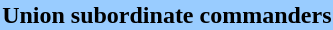<table align=right>
<tr>
<th bgcolor="#99ccff">Union subordinate commanders</th>
</tr>
<tr>
<td></td>
</tr>
</table>
